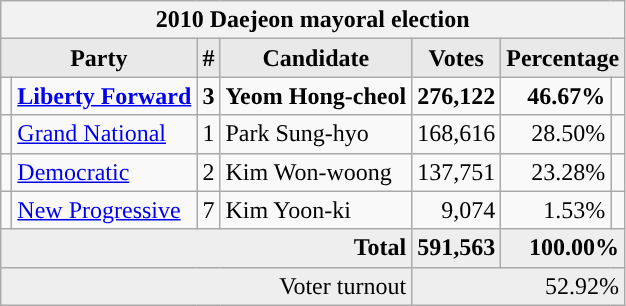<table class="wikitable">
<tr>
<th colspan="7">2010 Daejeon mayoral election</th>
</tr>
<tr>
<th style="background-color:#E9E9E9" colspan=2>Party</th>
<th style="background-color:#E9E9E9">#</th>
<th style="background-color:#E9E9E9">Candidate</th>
<th style="background-color:#E9E9E9">Votes</th>
<th style="background-color:#E9E9E9" colspan=2>Percentage</th>
</tr>
<tr style="font-weight:bold">
<td></td>
<td align=left><a href='#'>Liberty Forward</a></td>
<td align=center>3</td>
<td align=left>Yeom Hong-cheol</td>
<td align=right>276,122</td>
<td align=right>46.67%</td>
<td align=right></td>
</tr>
<tr>
<td></td>
<td align=left><a href='#'>Grand National</a></td>
<td align=center>1</td>
<td align=left>Park Sung-hyo</td>
<td align=right>168,616</td>
<td align=right>28.50%</td>
<td align=right></td>
</tr>
<tr>
<td></td>
<td align=left><a href='#'>Democratic</a></td>
<td align=center>2</td>
<td align=left>Kim Won-woong</td>
<td align=right>137,751</td>
<td align=right>23.28%</td>
<td align=right></td>
</tr>
<tr>
<td></td>
<td align=left><a href='#'>New Progressive</a></td>
<td align=center>7</td>
<td align=left>Kim Yoon-ki</td>
<td align=right>9,074</td>
<td align=right>1.53%</td>
<td align=right></td>
</tr>
<tr bgcolor="#EEEEEE" style="font-weight:bold">
<td colspan="4" align=right>Total</td>
<td align=right>591,563</td>
<td align=right colspan=2>100.00%</td>
</tr>
<tr bgcolor="#EEEEEE">
<td colspan="4" align="right">Voter turnout</td>
<td colspan="3" align="right">52.92%</td>
</tr>
</table>
